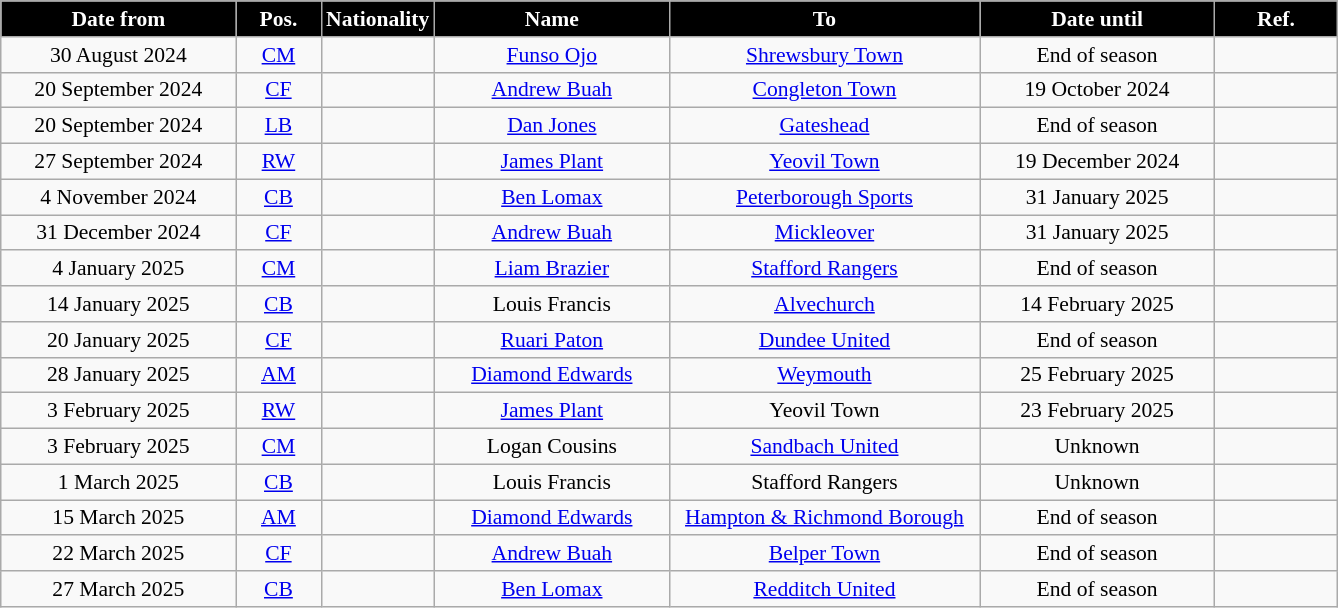<table class="wikitable"  style="text-align:center; font-size:90%; ">
<tr>
<th style="background:#000000; color:#FFFFFF; width:150px;">Date from</th>
<th style="background:#000000; color:#FFFFFF; width:50px;">Pos.</th>
<th style="background:#000000; color:#FFFFFF; width:50px;">Nationality</th>
<th style="background:#000000; color:#FFFFFF; width:150px;">Name</th>
<th style="background:#000000; color:#FFFFFF; width:200px;">To</th>
<th style="background:#000000; color:#FFFFFF; width:150px;">Date until</th>
<th style="background:#000000; color:#FFFFFF; width:75px;">Ref.</th>
</tr>
<tr>
<td>30 August 2024</td>
<td><a href='#'>CM</a></td>
<td></td>
<td><a href='#'>Funso Ojo</a></td>
<td><a href='#'>Shrewsbury Town</a></td>
<td>End of season</td>
<td></td>
</tr>
<tr>
<td>20 September 2024</td>
<td><a href='#'>CF</a></td>
<td></td>
<td><a href='#'>Andrew Buah</a></td>
<td><a href='#'>Congleton Town</a></td>
<td>19 October 2024</td>
<td></td>
</tr>
<tr>
<td>20 September 2024</td>
<td><a href='#'>LB</a></td>
<td></td>
<td><a href='#'>Dan Jones</a></td>
<td><a href='#'>Gateshead</a></td>
<td>End of season</td>
<td></td>
</tr>
<tr>
<td>27 September 2024</td>
<td><a href='#'>RW</a></td>
<td></td>
<td><a href='#'>James Plant</a></td>
<td><a href='#'>Yeovil Town</a></td>
<td>19 December 2024</td>
<td></td>
</tr>
<tr>
<td>4 November 2024</td>
<td><a href='#'>CB</a></td>
<td></td>
<td><a href='#'>Ben Lomax</a></td>
<td><a href='#'>Peterborough Sports</a></td>
<td>31 January 2025</td>
<td></td>
</tr>
<tr>
<td>31 December 2024</td>
<td><a href='#'>CF</a></td>
<td></td>
<td><a href='#'>Andrew Buah</a></td>
<td><a href='#'>Mickleover</a></td>
<td>31 January 2025</td>
<td></td>
</tr>
<tr>
<td>4 January 2025</td>
<td><a href='#'>CM</a></td>
<td></td>
<td><a href='#'>Liam Brazier</a></td>
<td><a href='#'>Stafford Rangers</a></td>
<td>End of season</td>
<td></td>
</tr>
<tr>
<td>14 January 2025</td>
<td><a href='#'>CB</a></td>
<td></td>
<td>Louis Francis</td>
<td><a href='#'>Alvechurch</a></td>
<td>14 February 2025</td>
<td></td>
</tr>
<tr>
<td>20 January 2025</td>
<td><a href='#'>CF</a></td>
<td></td>
<td><a href='#'>Ruari Paton</a></td>
<td> <a href='#'>Dundee United</a></td>
<td>End of season</td>
<td></td>
</tr>
<tr>
<td>28 January 2025</td>
<td><a href='#'>AM</a></td>
<td></td>
<td><a href='#'>Diamond Edwards</a></td>
<td><a href='#'>Weymouth</a></td>
<td>25 February 2025</td>
<td></td>
</tr>
<tr>
<td>3 February 2025</td>
<td><a href='#'>RW</a></td>
<td></td>
<td><a href='#'>James Plant</a></td>
<td>Yeovil Town</td>
<td>23 February 2025</td>
<td></td>
</tr>
<tr>
<td>3 February 2025</td>
<td><a href='#'>CM</a></td>
<td></td>
<td>Logan Cousins</td>
<td><a href='#'>Sandbach United</a></td>
<td>Unknown</td>
<td></td>
</tr>
<tr>
<td>1 March 2025</td>
<td><a href='#'>CB</a></td>
<td></td>
<td>Louis Francis</td>
<td>Stafford Rangers</td>
<td>Unknown</td>
<td></td>
</tr>
<tr>
<td>15 March 2025</td>
<td><a href='#'>AM</a></td>
<td></td>
<td><a href='#'>Diamond Edwards</a></td>
<td><a href='#'>Hampton & Richmond Borough</a></td>
<td>End of season</td>
<td></td>
</tr>
<tr>
<td>22 March 2025</td>
<td><a href='#'>CF</a></td>
<td></td>
<td><a href='#'>Andrew Buah</a></td>
<td><a href='#'>Belper Town</a></td>
<td>End of season</td>
<td></td>
</tr>
<tr>
<td>27 March 2025</td>
<td><a href='#'>CB</a></td>
<td></td>
<td><a href='#'>Ben Lomax</a></td>
<td><a href='#'>Redditch United</a></td>
<td>End of season</td>
<td></td>
</tr>
</table>
